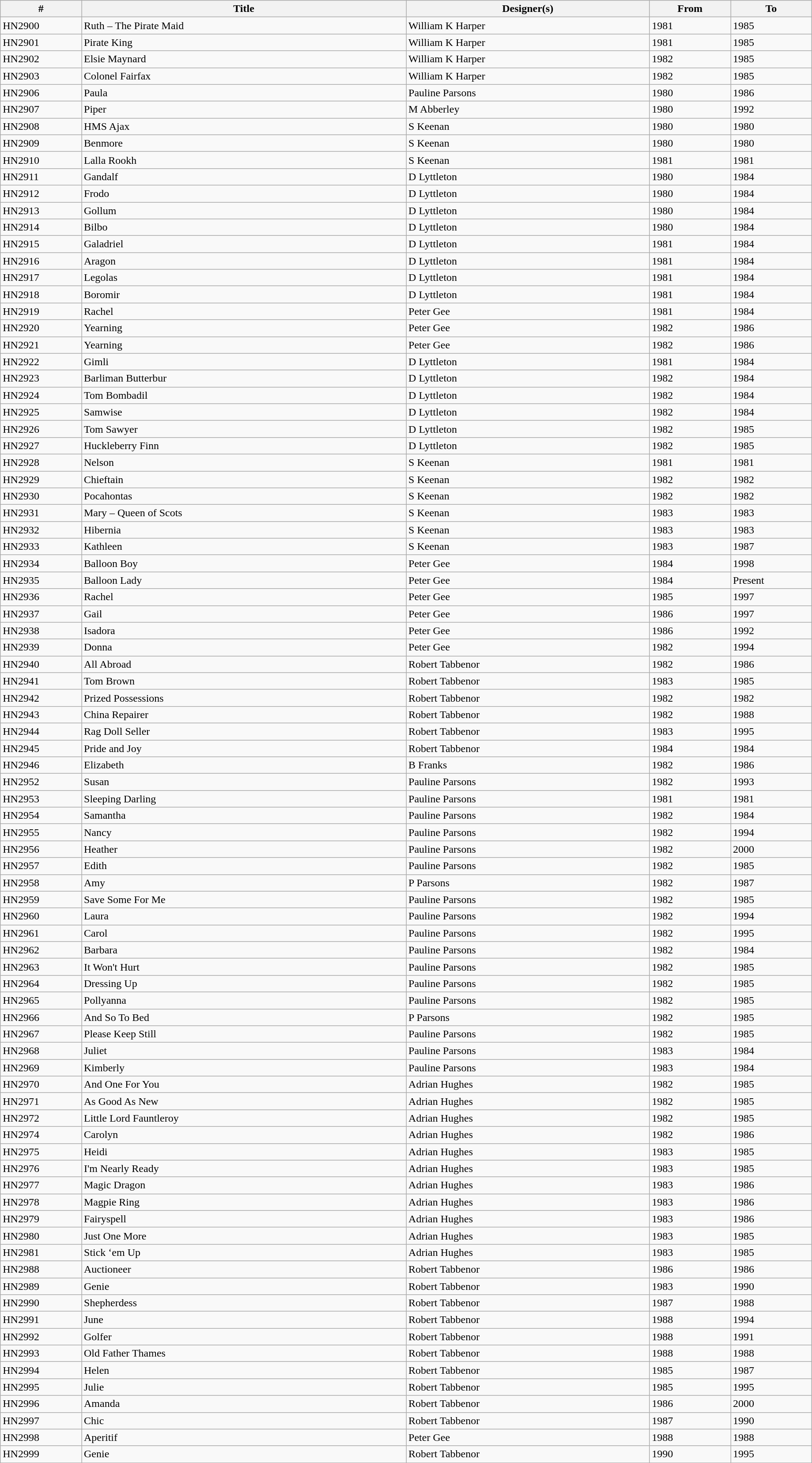<table class="wikitable collapsible" width="97%" border="1" cellpadding="1" cellspacing="0" align="centre">
<tr>
<th width=10%>#</th>
<th width=40%>Title</th>
<th width=30%>Designer(s)</th>
<th width=10%>From</th>
<th width=10%>To</th>
</tr>
<tr>
<td>HN2900</td>
<td>Ruth – The Pirate Maid</td>
<td>William K Harper</td>
<td>1981</td>
<td>1985</td>
</tr>
<tr>
<td>HN2901</td>
<td>Pirate King</td>
<td>William K Harper</td>
<td>1981</td>
<td>1985</td>
</tr>
<tr>
<td>HN2902</td>
<td>Elsie Maynard</td>
<td>William K Harper</td>
<td>1982</td>
<td>1985</td>
</tr>
<tr>
<td>HN2903</td>
<td>Colonel Fairfax</td>
<td>William K Harper</td>
<td>1982</td>
<td>1985</td>
</tr>
<tr>
<td>HN2906</td>
<td>Paula</td>
<td>Pauline Parsons</td>
<td>1980</td>
<td>1986</td>
</tr>
<tr>
<td>HN2907</td>
<td>Piper</td>
<td>M Abberley</td>
<td>1980</td>
<td>1992</td>
</tr>
<tr>
<td>HN2908</td>
<td>HMS Ajax</td>
<td>S Keenan</td>
<td>1980</td>
<td>1980</td>
</tr>
<tr>
<td>HN2909</td>
<td>Benmore</td>
<td>S Keenan</td>
<td>1980</td>
<td>1980</td>
</tr>
<tr>
<td>HN2910</td>
<td>Lalla Rookh</td>
<td>S Keenan</td>
<td>1981</td>
<td>1981</td>
</tr>
<tr>
<td>HN2911</td>
<td>Gandalf</td>
<td>D Lyttleton</td>
<td>1980</td>
<td>1984</td>
</tr>
<tr>
<td>HN2912</td>
<td>Frodo</td>
<td>D Lyttleton</td>
<td>1980</td>
<td>1984</td>
</tr>
<tr>
<td>HN2913</td>
<td>Gollum</td>
<td>D Lyttleton</td>
<td>1980</td>
<td>1984</td>
</tr>
<tr>
<td>HN2914</td>
<td>Bilbo</td>
<td>D Lyttleton</td>
<td>1980</td>
<td>1984</td>
</tr>
<tr>
<td>HN2915</td>
<td>Galadriel</td>
<td>D Lyttleton</td>
<td>1981</td>
<td>1984</td>
</tr>
<tr>
<td>HN2916</td>
<td>Aragon</td>
<td>D Lyttleton</td>
<td>1981</td>
<td>1984</td>
</tr>
<tr>
<td>HN2917</td>
<td>Legolas</td>
<td>D Lyttleton</td>
<td>1981</td>
<td>1984</td>
</tr>
<tr>
<td>HN2918</td>
<td>Boromir</td>
<td>D Lyttleton</td>
<td>1981</td>
<td>1984</td>
</tr>
<tr>
<td>HN2919</td>
<td>Rachel</td>
<td>Peter Gee</td>
<td>1981</td>
<td>1984</td>
</tr>
<tr>
<td>HN2920</td>
<td>Yearning</td>
<td>Peter Gee</td>
<td>1982</td>
<td>1986</td>
</tr>
<tr>
<td>HN2921</td>
<td>Yearning</td>
<td>Peter Gee</td>
<td>1982</td>
<td>1986</td>
</tr>
<tr>
<td>HN2922</td>
<td>Gimli</td>
<td>D Lyttleton</td>
<td>1981</td>
<td>1984</td>
</tr>
<tr>
<td>HN2923</td>
<td>Barliman Butterbur</td>
<td>D Lyttleton</td>
<td>1982</td>
<td>1984</td>
</tr>
<tr>
<td>HN2924</td>
<td>Tom Bombadil</td>
<td>D Lyttleton</td>
<td>1982</td>
<td>1984</td>
</tr>
<tr>
<td>HN2925</td>
<td>Samwise</td>
<td>D Lyttleton</td>
<td>1982</td>
<td>1984</td>
</tr>
<tr>
<td>HN2926</td>
<td>Tom Sawyer</td>
<td>D Lyttleton</td>
<td>1982</td>
<td>1985</td>
</tr>
<tr>
<td>HN2927</td>
<td>Huckleberry Finn</td>
<td>D Lyttleton</td>
<td>1982</td>
<td>1985</td>
</tr>
<tr>
<td>HN2928</td>
<td>Nelson</td>
<td>S Keenan</td>
<td>1981</td>
<td>1981</td>
</tr>
<tr>
<td>HN2929</td>
<td>Chieftain</td>
<td>S Keenan</td>
<td>1982</td>
<td>1982</td>
</tr>
<tr>
<td>HN2930</td>
<td>Pocahontas</td>
<td>S Keenan</td>
<td>1982</td>
<td>1982</td>
</tr>
<tr>
<td>HN2931</td>
<td>Mary – Queen of Scots</td>
<td>S Keenan</td>
<td>1983</td>
<td>1983</td>
</tr>
<tr>
<td>HN2932</td>
<td>Hibernia</td>
<td>S Keenan</td>
<td>1983</td>
<td>1983</td>
</tr>
<tr>
<td>HN2933</td>
<td>Kathleen</td>
<td>S Keenan</td>
<td>1983</td>
<td>1987</td>
</tr>
<tr>
<td>HN2934</td>
<td>Balloon Boy</td>
<td>Peter Gee</td>
<td>1984</td>
<td>1998</td>
</tr>
<tr>
<td>HN2935</td>
<td>Balloon Lady</td>
<td>Peter Gee</td>
<td>1984</td>
<td>Present</td>
</tr>
<tr>
<td>HN2936</td>
<td>Rachel</td>
<td>Peter Gee</td>
<td>1985</td>
<td>1997</td>
</tr>
<tr>
<td>HN2937</td>
<td>Gail</td>
<td>Peter Gee</td>
<td>1986</td>
<td>1997</td>
</tr>
<tr>
<td>HN2938</td>
<td>Isadora</td>
<td>Peter Gee</td>
<td>1986</td>
<td>1992</td>
</tr>
<tr>
<td>HN2939</td>
<td>Donna</td>
<td>Peter Gee</td>
<td>1982</td>
<td>1994</td>
</tr>
<tr>
<td>HN2940</td>
<td>All Abroad</td>
<td>Robert Tabbenor</td>
<td>1982</td>
<td>1986</td>
</tr>
<tr>
<td>HN2941</td>
<td>Tom Brown</td>
<td>Robert Tabbenor</td>
<td>1983</td>
<td>1985</td>
</tr>
<tr>
<td>HN2942</td>
<td>Prized Possessions</td>
<td>Robert Tabbenor</td>
<td>1982</td>
<td>1982</td>
</tr>
<tr>
<td>HN2943</td>
<td>China Repairer</td>
<td>Robert Tabbenor</td>
<td>1982</td>
<td>1988</td>
</tr>
<tr>
<td>HN2944</td>
<td>Rag Doll Seller</td>
<td>Robert Tabbenor</td>
<td>1983</td>
<td>1995</td>
</tr>
<tr>
<td>HN2945</td>
<td>Pride and Joy</td>
<td>Robert Tabbenor</td>
<td>1984</td>
<td>1984</td>
</tr>
<tr>
<td>HN2946</td>
<td>Elizabeth</td>
<td>B Franks</td>
<td>1982</td>
<td>1986</td>
</tr>
<tr>
<td>HN2952</td>
<td>Susan</td>
<td>Pauline Parsons</td>
<td>1982</td>
<td>1993</td>
</tr>
<tr>
<td>HN2953</td>
<td>Sleeping Darling</td>
<td>Pauline Parsons</td>
<td>1981</td>
<td>1981</td>
</tr>
<tr>
<td>HN2954</td>
<td>Samantha</td>
<td>Pauline Parsons</td>
<td>1982</td>
<td>1984</td>
</tr>
<tr>
<td>HN2955</td>
<td>Nancy</td>
<td>Pauline Parsons</td>
<td>1982</td>
<td>1994</td>
</tr>
<tr>
<td>HN2956</td>
<td>Heather</td>
<td>Pauline Parsons</td>
<td>1982</td>
<td>2000</td>
</tr>
<tr>
<td>HN2957</td>
<td>Edith</td>
<td>Pauline Parsons</td>
<td>1982</td>
<td>1985</td>
</tr>
<tr>
<td>HN2958</td>
<td>Amy</td>
<td>P Parsons</td>
<td>1982</td>
<td>1987</td>
</tr>
<tr>
<td>HN2959</td>
<td>Save Some For Me</td>
<td>Pauline Parsons</td>
<td>1982</td>
<td>1985</td>
</tr>
<tr>
<td>HN2960</td>
<td>Laura</td>
<td>Pauline Parsons</td>
<td>1982</td>
<td>1994</td>
</tr>
<tr>
<td>HN2961</td>
<td>Carol</td>
<td>Pauline Parsons</td>
<td>1982</td>
<td>1995</td>
</tr>
<tr>
<td>HN2962</td>
<td>Barbara</td>
<td>Pauline Parsons</td>
<td>1982</td>
<td>1984</td>
</tr>
<tr>
<td>HN2963</td>
<td>It Won't Hurt</td>
<td>Pauline Parsons</td>
<td>1982</td>
<td>1985</td>
</tr>
<tr>
<td>HN2964</td>
<td>Dressing Up</td>
<td>Pauline Parsons</td>
<td>1982</td>
<td>1985</td>
</tr>
<tr>
<td>HN2965</td>
<td>Pollyanna</td>
<td>Pauline Parsons</td>
<td>1982</td>
<td>1985</td>
</tr>
<tr>
<td>HN2966</td>
<td>And So To Bed</td>
<td>P Parsons</td>
<td>1982</td>
<td>1985</td>
</tr>
<tr>
<td>HN2967</td>
<td>Please Keep Still</td>
<td>Pauline Parsons</td>
<td>1982</td>
<td>1985</td>
</tr>
<tr>
<td>HN2968</td>
<td>Juliet</td>
<td>Pauline Parsons</td>
<td>1983</td>
<td>1984</td>
</tr>
<tr>
<td>HN2969</td>
<td>Kimberly</td>
<td>Pauline Parsons</td>
<td>1983</td>
<td>1984</td>
</tr>
<tr>
<td>HN2970</td>
<td>And One For You</td>
<td>Adrian Hughes</td>
<td>1982</td>
<td>1985</td>
</tr>
<tr>
<td>HN2971</td>
<td>As Good As New</td>
<td>Adrian Hughes</td>
<td>1982</td>
<td>1985</td>
</tr>
<tr>
<td>HN2972</td>
<td>Little Lord Fauntleroy</td>
<td>Adrian Hughes</td>
<td>1982</td>
<td>1985</td>
</tr>
<tr>
<td>HN2974</td>
<td>Carolyn</td>
<td>Adrian Hughes</td>
<td>1982</td>
<td>1986</td>
</tr>
<tr>
<td>HN2975</td>
<td>Heidi</td>
<td>Adrian Hughes</td>
<td>1983</td>
<td>1985</td>
</tr>
<tr>
<td>HN2976</td>
<td>I'm Nearly Ready</td>
<td>Adrian Hughes</td>
<td>1983</td>
<td>1985</td>
</tr>
<tr>
<td>HN2977</td>
<td>Magic Dragon</td>
<td>Adrian Hughes</td>
<td>1983</td>
<td>1986</td>
</tr>
<tr>
<td>HN2978</td>
<td>Magpie Ring</td>
<td>Adrian Hughes</td>
<td>1983</td>
<td>1986</td>
</tr>
<tr>
<td>HN2979</td>
<td>Fairyspell</td>
<td>Adrian Hughes</td>
<td>1983</td>
<td>1986</td>
</tr>
<tr>
<td>HN2980</td>
<td>Just One More</td>
<td>Adrian Hughes</td>
<td>1983</td>
<td>1985</td>
</tr>
<tr>
<td>HN2981</td>
<td>Stick ‘em Up</td>
<td>Adrian Hughes</td>
<td>1983</td>
<td>1985</td>
</tr>
<tr>
<td>HN2988</td>
<td>Auctioneer</td>
<td>Robert Tabbenor</td>
<td>1986</td>
<td>1986</td>
</tr>
<tr>
<td>HN2989</td>
<td>Genie</td>
<td>Robert Tabbenor</td>
<td>1983</td>
<td>1990</td>
</tr>
<tr>
<td>HN2990</td>
<td>Shepherdess</td>
<td>Robert Tabbenor</td>
<td>1987</td>
<td>1988</td>
</tr>
<tr>
<td>HN2991</td>
<td>June</td>
<td>Robert Tabbenor</td>
<td>1988</td>
<td>1994</td>
</tr>
<tr>
<td>HN2992</td>
<td>Golfer</td>
<td>Robert Tabbenor</td>
<td>1988</td>
<td>1991</td>
</tr>
<tr>
<td>HN2993</td>
<td>Old Father Thames</td>
<td>Robert Tabbenor</td>
<td>1988</td>
<td>1988</td>
</tr>
<tr>
<td>HN2994</td>
<td>Helen</td>
<td>Robert Tabbenor</td>
<td>1985</td>
<td>1987</td>
</tr>
<tr>
<td>HN2995</td>
<td>Julie</td>
<td>Robert Tabbenor</td>
<td>1985</td>
<td>1995</td>
</tr>
<tr>
<td>HN2996</td>
<td>Amanda</td>
<td>Robert Tabbenor</td>
<td>1986</td>
<td>2000</td>
</tr>
<tr>
<td>HN2997</td>
<td>Chic</td>
<td>Robert Tabbenor</td>
<td>1987</td>
<td>1990</td>
</tr>
<tr>
<td>HN2998</td>
<td>Aperitif</td>
<td>Peter Gee</td>
<td>1988</td>
<td>1988</td>
</tr>
<tr>
<td>HN2999</td>
<td>Genie</td>
<td>Robert Tabbenor</td>
<td>1990</td>
<td>1995</td>
</tr>
<tr>
</tr>
</table>
